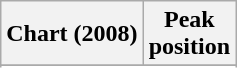<table class="wikitable">
<tr>
<th align="left">Chart (2008)</th>
<th align="left">Peak <br>position</th>
</tr>
<tr>
</tr>
<tr>
</tr>
</table>
